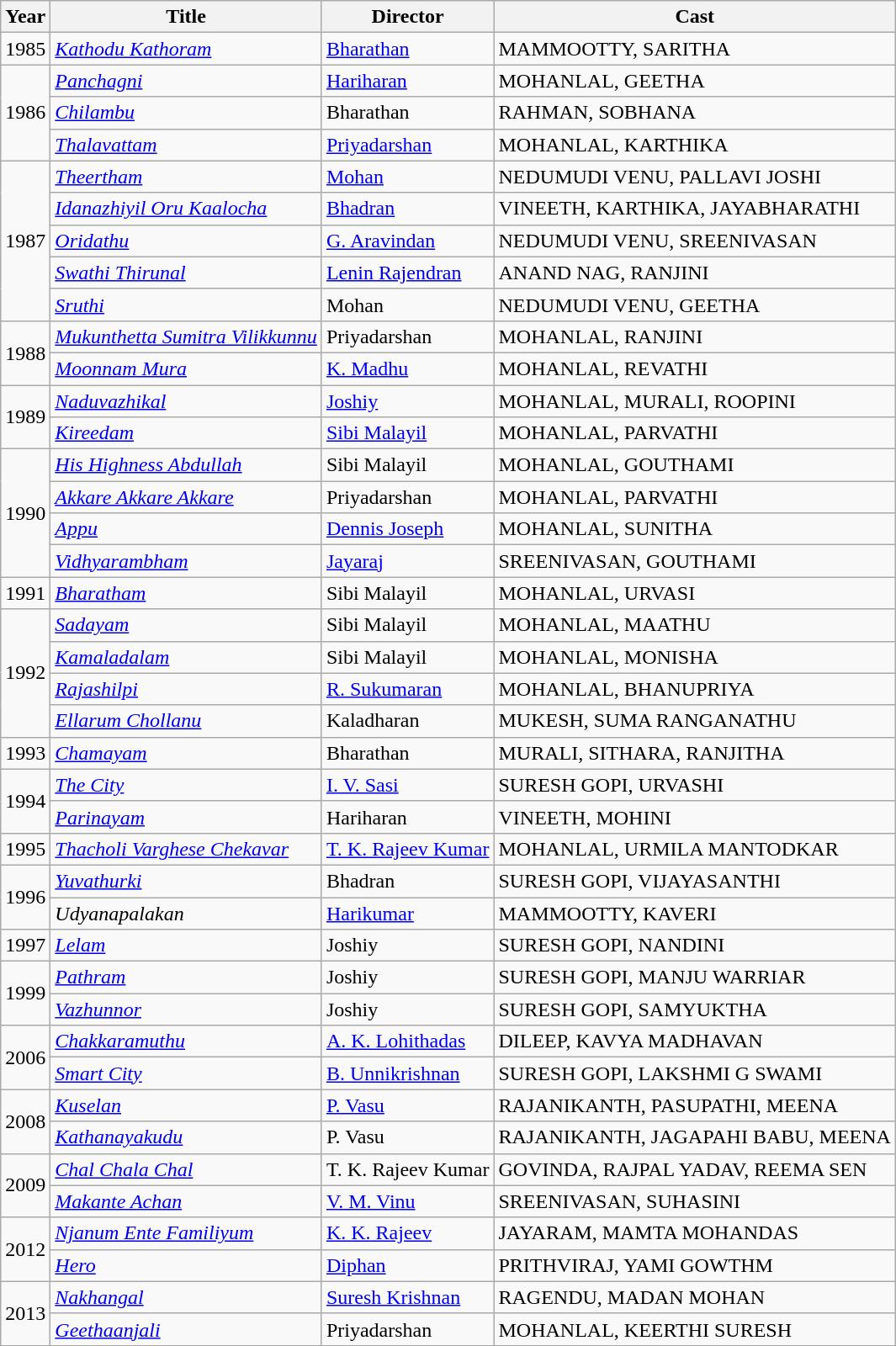<table class="wikitable sortable">
<tr>
<th>Year</th>
<th>Title</th>
<th>Director</th>
<th>Cast</th>
</tr>
<tr>
<td>1985</td>
<td><em><a href='#'>Kathodu Kathoram</a></em></td>
<td><a href='#'>Bharathan</a></td>
<td>MAMMOOTTY, SARITHA</td>
</tr>
<tr>
<td rowspan="3">1986</td>
<td><em><a href='#'>Panchagni</a></em></td>
<td><a href='#'>Hariharan</a></td>
<td>MOHANLAL, GEETHA</td>
</tr>
<tr>
<td><em><a href='#'>Chilambu</a></em></td>
<td>Bharathan</td>
<td>RAHMAN, SOBHANA</td>
</tr>
<tr>
<td><em><a href='#'>Thalavattam</a></em></td>
<td><a href='#'>Priyadarshan</a></td>
<td>MOHANLAL, KARTHIKA</td>
</tr>
<tr>
<td rowspan="5">1987</td>
<td><em><a href='#'>Theertham</a></em></td>
<td><a href='#'>Mohan</a></td>
<td>NEDUMUDI VENU, PALLAVI JOSHI</td>
</tr>
<tr>
<td><em><a href='#'>Idanazhiyil Oru Kaalocha</a></em></td>
<td><a href='#'>Bhadran</a></td>
<td>VINEETH, KARTHIKA, JAYABHARATHI</td>
</tr>
<tr>
<td><em><a href='#'>Oridathu</a></em></td>
<td><a href='#'>G. Aravindan</a></td>
<td>NEDUMUDI VENU, SREENIVASAN</td>
</tr>
<tr>
<td><em><a href='#'>Swathi Thirunal</a></em></td>
<td><a href='#'>Lenin Rajendran</a></td>
<td>ANAND NAG, RANJINI</td>
</tr>
<tr>
<td><em><a href='#'>Sruthi</a></em></td>
<td>Mohan</td>
<td>NEDUMUDI VENU, GEETHA</td>
</tr>
<tr>
<td rowspan="2">1988</td>
<td><em><a href='#'>Mukunthetta Sumitra Vilikkunnu</a></em></td>
<td>Priyadarshan</td>
<td>MOHANLAL, RANJINI</td>
</tr>
<tr>
<td><em><a href='#'>Moonnam Mura</a></em></td>
<td><a href='#'>K. Madhu</a></td>
<td>MOHANLAL, REVATHI</td>
</tr>
<tr>
<td rowspan="2">1989</td>
<td><em><a href='#'>Naduvazhikal</a></em></td>
<td><a href='#'>Joshiy</a></td>
<td>MOHANLAL, MURALI, ROOPINI</td>
</tr>
<tr>
<td><em><a href='#'>Kireedam</a></em></td>
<td><a href='#'>Sibi Malayil</a></td>
<td>MOHANLAL, PARVATHI</td>
</tr>
<tr>
<td rowspan="4">1990</td>
<td><em><a href='#'>His Highness Abdullah</a></em></td>
<td>Sibi Malayil</td>
<td>MOHANLAL, GOUTHAMI</td>
</tr>
<tr>
<td><em><a href='#'>Akkare Akkare Akkare</a></em></td>
<td>Priyadarshan</td>
<td>MOHANLAL, PARVATHI</td>
</tr>
<tr>
<td><a href='#'><em>Appu</em></a></td>
<td><a href='#'>Dennis Joseph</a></td>
<td>MOHANLAL, SUNITHA</td>
</tr>
<tr>
<td><em><a href='#'>Vidhyarambham</a></em></td>
<td><a href='#'>Jayaraj</a></td>
<td>SREENIVASAN, GOUTHAMI</td>
</tr>
<tr>
<td>1991</td>
<td><em><a href='#'>Bharatham</a></em></td>
<td>Sibi Malayil</td>
<td>MOHANLAL, URVASI</td>
</tr>
<tr>
<td rowspan="4">1992</td>
<td><em><a href='#'>Sadayam</a></em></td>
<td>Sibi Malayil</td>
<td>MOHANLAL, MAATHU</td>
</tr>
<tr>
<td><em><a href='#'>Kamaladalam</a></em></td>
<td>Sibi Malayil</td>
<td>MOHANLAL, MONISHA</td>
</tr>
<tr>
<td><em><a href='#'>Rajashilpi</a></em></td>
<td><a href='#'>R. Sukumaran</a></td>
<td>MOHANLAL, BHANUPRIYA</td>
</tr>
<tr>
<td><em><a href='#'>Ellarum Chollanu</a></em></td>
<td>Kaladharan</td>
<td>MUKESH, SUMA RANGANATHU</td>
</tr>
<tr>
<td>1993</td>
<td><em><a href='#'>Chamayam</a></em></td>
<td>Bharathan</td>
<td>MURALI, SITHARA, RANJITHA</td>
</tr>
<tr>
<td rowspan="2">1994</td>
<td><em><a href='#'>The City</a></em></td>
<td><a href='#'>I. V. Sasi</a></td>
<td>SURESH GOPI, URVASHI</td>
</tr>
<tr>
<td><em><a href='#'>Parinayam</a></em></td>
<td>Hariharan</td>
<td>VINEETH, MOHINI</td>
</tr>
<tr>
<td>1995</td>
<td><em><a href='#'>Thacholi Varghese Chekavar</a></em></td>
<td><a href='#'>T. K. Rajeev Kumar</a></td>
<td>MOHANLAL, URMILA MANTODKAR</td>
</tr>
<tr>
<td rowspan="2">1996</td>
<td><em><a href='#'>Yuvathurki</a></em></td>
<td>Bhadran</td>
<td>SURESH GOPI, VIJAYASANTHI</td>
</tr>
<tr>
<td><em>Udyanapalakan</em></td>
<td><a href='#'>Harikumar</a></td>
<td>MAMMOOTTY, KAVERI</td>
</tr>
<tr>
<td>1997</td>
<td><em><a href='#'>Lelam</a></em></td>
<td>Joshiy</td>
<td>SURESH GOPI, NANDINI</td>
</tr>
<tr>
<td rowspan="2">1999</td>
<td><em><a href='#'>Pathram</a></em></td>
<td>Joshiy</td>
<td>SURESH GOPI, MANJU WARRIAR</td>
</tr>
<tr>
<td><em><a href='#'>Vazhunnor</a></em></td>
<td>Joshiy</td>
<td>SURESH GOPI, SAMYUKTHA</td>
</tr>
<tr>
<td rowspan="2">2006</td>
<td><em><a href='#'>Chakkaramuthu</a></em></td>
<td><a href='#'>A. K. Lohithadas</a></td>
<td>DILEEP, KAVYA MADHAVAN</td>
</tr>
<tr>
<td><em><a href='#'>Smart City</a></em></td>
<td><a href='#'>B. Unnikrishnan</a></td>
<td>SURESH GOPI, LAKSHMI G SWAMI</td>
</tr>
<tr>
<td rowspan="2">2008</td>
<td><em><a href='#'>Kuselan</a></em></td>
<td><a href='#'>P. Vasu</a></td>
<td>RAJANIKANTH, PASUPATHI, MEENA</td>
</tr>
<tr>
<td><em><a href='#'>Kathanayakudu</a></em></td>
<td>P. Vasu</td>
<td>RAJANIKANTH, JAGAPAHI BABU, MEENA</td>
</tr>
<tr>
<td rowspan="2">2009</td>
<td><em><a href='#'>Chal Chala Chal</a></em></td>
<td>T. K. Rajeev Kumar</td>
<td>GOVINDA, RAJPAL YADAV, REEMA SEN</td>
</tr>
<tr>
<td><em><a href='#'>Makante Achan</a></em></td>
<td><a href='#'>V. M. Vinu</a></td>
<td>SREENIVASAN, SUHASINI</td>
</tr>
<tr>
<td rowspan="2">2012</td>
<td><em><a href='#'>Njanum Ente Familiyum</a></em></td>
<td><a href='#'>K. K. Rajeev</a></td>
<td>JAYARAM, MAMTA MOHANDAS</td>
</tr>
<tr>
<td><em><a href='#'>Hero</a></em></td>
<td><a href='#'>Diphan</a></td>
<td>PRITHVIRAJ, YAMI GOWTHM</td>
</tr>
<tr>
<td rowspan="2">2013</td>
<td><em><a href='#'>Nakhangal</a></em></td>
<td><a href='#'>Suresh Krishnan</a></td>
<td>RAGENDU, MADAN MOHAN</td>
</tr>
<tr>
<td><em><a href='#'>Geethaanjali</a></em></td>
<td>Priyadarshan</td>
<td>MOHANLAL, KEERTHI SURESH</td>
</tr>
</table>
